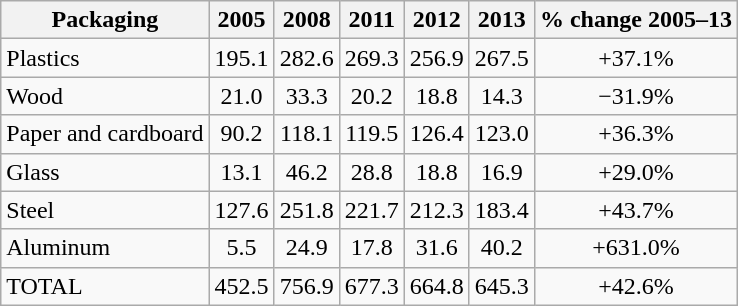<table class="wikitable">
<tr>
<th>Packaging</th>
<th>2005</th>
<th>2008</th>
<th>2011</th>
<th>2012</th>
<th>2013</th>
<th>% change 2005–13</th>
</tr>
<tr>
<td>Plastics</td>
<td align="center">195.1</td>
<td align="center">282.6</td>
<td align="center">269.3</td>
<td align="center">256.9</td>
<td align="center">267.5</td>
<td align="center">+37.1%</td>
</tr>
<tr>
<td>Wood</td>
<td align="center">21.0</td>
<td align="center">33.3</td>
<td align="center">20.2</td>
<td align="center">18.8</td>
<td align="center">14.3</td>
<td align="center">−31.9%</td>
</tr>
<tr>
<td>Paper and cardboard</td>
<td align="center">90.2</td>
<td align="center">118.1</td>
<td align="center">119.5</td>
<td align="center">126.4</td>
<td align="center">123.0</td>
<td align="center">+36.3%</td>
</tr>
<tr>
<td>Glass</td>
<td align="center">13.1</td>
<td align="center">46.2</td>
<td align="center">28.8</td>
<td align="center">18.8</td>
<td align="center">16.9</td>
<td align="center">+29.0%</td>
</tr>
<tr>
<td>Steel</td>
<td align="center">127.6</td>
<td align="center">251.8</td>
<td align="center">221.7</td>
<td align="center">212.3</td>
<td align="center">183.4</td>
<td align="center">+43.7%</td>
</tr>
<tr>
<td>Aluminum</td>
<td align="center">5.5</td>
<td align="center">24.9</td>
<td align="center">17.8</td>
<td align="center">31.6</td>
<td align="center">40.2</td>
<td align="center">+631.0%</td>
</tr>
<tr>
<td>TOTAL</td>
<td align="center">452.5</td>
<td align="center">756.9</td>
<td align="center">677.3</td>
<td align="center">664.8</td>
<td align="center">645.3</td>
<td align="center">+42.6%</td>
</tr>
</table>
